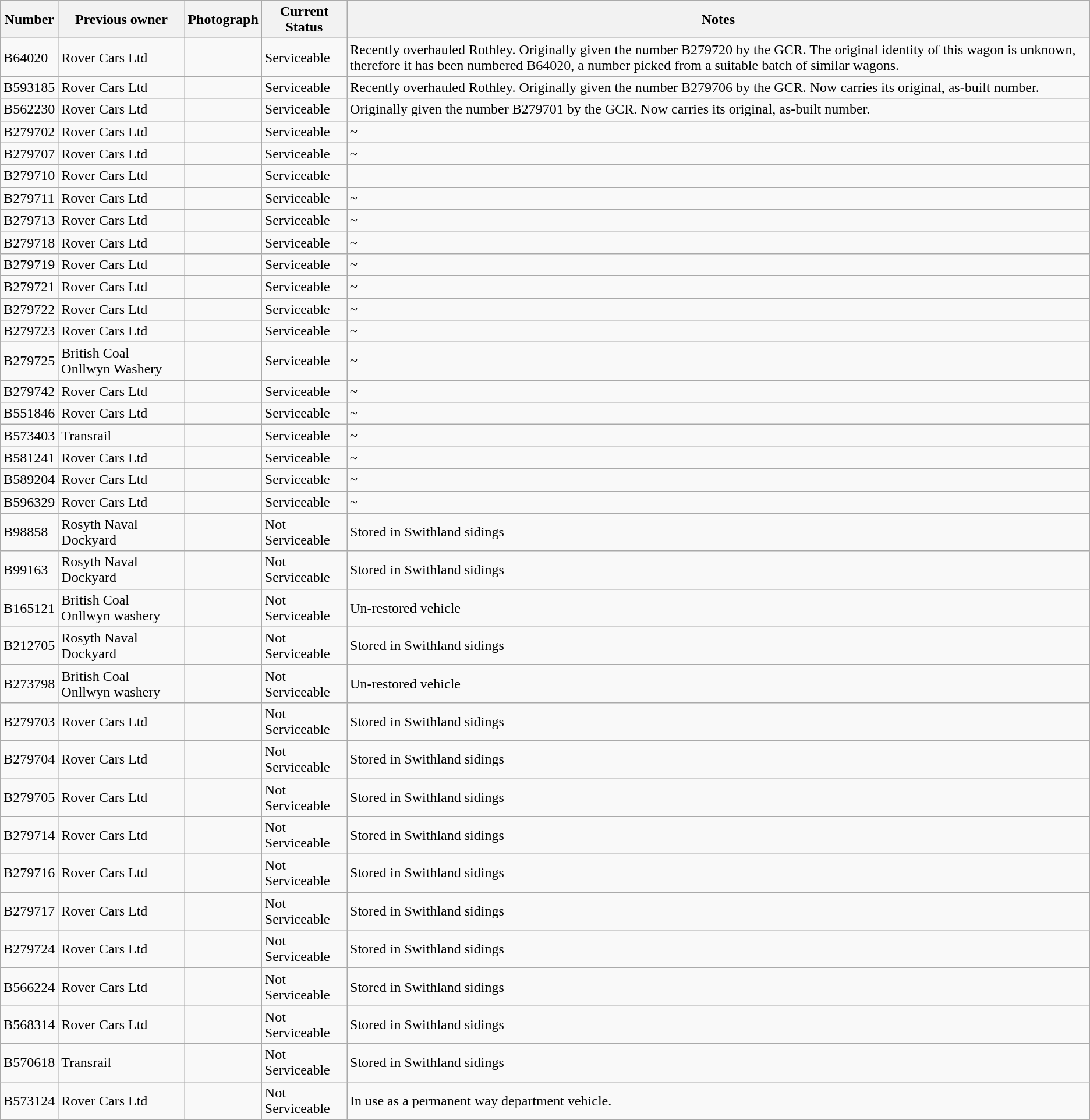<table class="wikitable">
<tr>
<th>Number</th>
<th>Previous owner</th>
<th>Photograph</th>
<th>Current Status</th>
<th>Notes</th>
</tr>
<tr>
<td>B64020</td>
<td>Rover Cars Ltd</td>
<td></td>
<td>Serviceable</td>
<td>Recently overhauled Rothley.  Originally given the number B279720 by the GCR. The original identity of this wagon is unknown, therefore it has been numbered B64020, a number picked from a suitable batch of similar wagons.</td>
</tr>
<tr>
<td>B593185</td>
<td>Rover Cars Ltd</td>
<td></td>
<td>Serviceable</td>
<td>Recently overhauled Rothley. Originally given the number B279706 by the GCR. Now carries its original, as-built number.</td>
</tr>
<tr>
<td>B562230</td>
<td>Rover Cars Ltd</td>
<td></td>
<td>Serviceable</td>
<td>Originally given the number B279701 by the GCR.  Now carries its original, as-built number.</td>
</tr>
<tr>
<td>B279702</td>
<td>Rover Cars Ltd</td>
<td></td>
<td>Serviceable</td>
<td>~</td>
</tr>
<tr>
<td>B279707</td>
<td>Rover Cars Ltd</td>
<td></td>
<td>Serviceable</td>
<td>~</td>
</tr>
<tr>
<td>B279710</td>
<td>Rover Cars Ltd</td>
<td></td>
<td>Serviceable</td>
<td></td>
</tr>
<tr>
<td>B279711</td>
<td>Rover Cars Ltd</td>
<td></td>
<td>Serviceable</td>
<td>~</td>
</tr>
<tr>
<td>B279713</td>
<td>Rover Cars Ltd</td>
<td></td>
<td>Serviceable</td>
<td>~</td>
</tr>
<tr>
<td>B279718</td>
<td>Rover Cars Ltd</td>
<td></td>
<td>Serviceable</td>
<td>~</td>
</tr>
<tr>
<td>B279719</td>
<td>Rover Cars Ltd</td>
<td></td>
<td>Serviceable</td>
<td>~</td>
</tr>
<tr>
<td>B279721</td>
<td>Rover Cars Ltd</td>
<td></td>
<td>Serviceable</td>
<td>~</td>
</tr>
<tr>
<td>B279722</td>
<td>Rover Cars Ltd</td>
<td></td>
<td>Serviceable</td>
<td>~</td>
</tr>
<tr>
<td>B279723</td>
<td>Rover Cars Ltd</td>
<td></td>
<td>Serviceable</td>
<td>~</td>
</tr>
<tr>
<td>B279725</td>
<td>British Coal Onllwyn Washery</td>
<td></td>
<td>Serviceable</td>
<td>~</td>
</tr>
<tr>
<td>B279742</td>
<td>Rover Cars Ltd</td>
<td></td>
<td>Serviceable</td>
<td>~</td>
</tr>
<tr>
<td>B551846</td>
<td>Rover Cars Ltd</td>
<td></td>
<td>Serviceable</td>
<td>~</td>
</tr>
<tr>
<td>B573403</td>
<td>Transrail</td>
<td></td>
<td>Serviceable</td>
<td>~</td>
</tr>
<tr>
<td>B581241</td>
<td>Rover Cars Ltd</td>
<td></td>
<td>Serviceable</td>
<td>~</td>
</tr>
<tr>
<td>B589204</td>
<td>Rover Cars Ltd</td>
<td></td>
<td>Serviceable</td>
<td>~</td>
</tr>
<tr>
<td>B596329</td>
<td>Rover Cars Ltd</td>
<td></td>
<td>Serviceable</td>
<td>~</td>
</tr>
<tr>
<td>B98858</td>
<td>Rosyth Naval Dockyard</td>
<td></td>
<td>Not Serviceable</td>
<td>Stored in Swithland sidings</td>
</tr>
<tr>
<td>B99163</td>
<td>Rosyth Naval Dockyard</td>
<td></td>
<td>Not Serviceable</td>
<td>Stored in Swithland sidings</td>
</tr>
<tr>
<td>B165121</td>
<td>British Coal Onllwyn washery</td>
<td></td>
<td>Not Serviceable</td>
<td>Un-restored vehicle</td>
</tr>
<tr>
<td>B212705</td>
<td>Rosyth Naval Dockyard</td>
<td></td>
<td>Not Serviceable</td>
<td>Stored in Swithland sidings</td>
</tr>
<tr>
<td>B273798</td>
<td>British Coal Onllwyn washery</td>
<td></td>
<td>Not Serviceable</td>
<td>Un-restored vehicle</td>
</tr>
<tr>
<td>B279703</td>
<td>Rover Cars Ltd</td>
<td></td>
<td>Not Serviceable</td>
<td>Stored in Swithland sidings</td>
</tr>
<tr>
<td>B279704</td>
<td>Rover Cars Ltd</td>
<td></td>
<td>Not Serviceable</td>
<td>Stored in Swithland sidings</td>
</tr>
<tr>
<td>B279705</td>
<td>Rover Cars Ltd</td>
<td></td>
<td>Not Serviceable</td>
<td>Stored in Swithland sidings</td>
</tr>
<tr>
<td>B279714</td>
<td>Rover Cars Ltd</td>
<td></td>
<td>Not Serviceable</td>
<td>Stored in Swithland sidings</td>
</tr>
<tr>
<td>B279716</td>
<td>Rover Cars Ltd</td>
<td></td>
<td>Not Serviceable</td>
<td>Stored in Swithland sidings</td>
</tr>
<tr>
<td>B279717</td>
<td>Rover Cars Ltd</td>
<td></td>
<td>Not Serviceable</td>
<td>Stored in Swithland sidings</td>
</tr>
<tr>
<td>B279724</td>
<td>Rover Cars Ltd</td>
<td></td>
<td>Not Serviceable</td>
<td>Stored in Swithland sidings</td>
</tr>
<tr>
<td>B566224</td>
<td>Rover Cars Ltd</td>
<td></td>
<td>Not Serviceable</td>
<td>Stored in Swithland sidings</td>
</tr>
<tr>
<td>B568314</td>
<td>Rover Cars Ltd</td>
<td></td>
<td>Not Serviceable</td>
<td>Stored in Swithland sidings</td>
</tr>
<tr>
<td>B570618</td>
<td>Transrail</td>
<td></td>
<td>Not Serviceable</td>
<td>Stored in Swithland sidings</td>
</tr>
<tr>
<td>B573124</td>
<td>Rover Cars Ltd</td>
<td></td>
<td>Not Serviceable</td>
<td>In use as a permanent way department vehicle.</td>
</tr>
</table>
